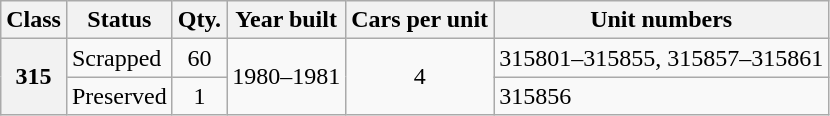<table class="wikitable">
<tr>
<th>Class</th>
<th>Status</th>
<th>Qty.</th>
<th>Year built</th>
<th>Cars per unit</th>
<th>Unit numbers</th>
</tr>
<tr>
<th rowspan=2>315</th>
<td>Scrapped</td>
<td align=center>60</td>
<td rowspan=2 align=center>1980–1981</td>
<td rowspan=2 align=center>4</td>
<td>315801–315855, 315857–315861</td>
</tr>
<tr>
<td>Preserved</td>
<td align="center">1</td>
<td>315856</td>
</tr>
</table>
